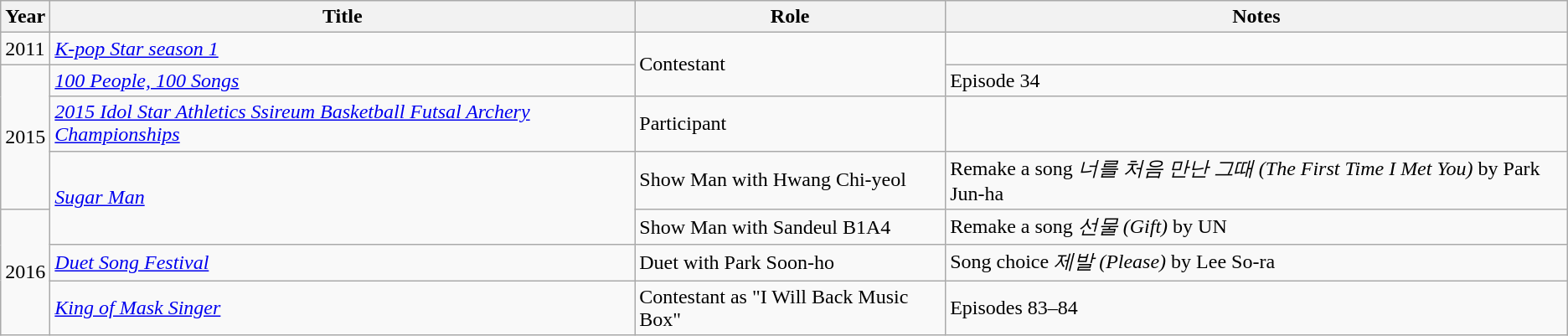<table class="wikitable">
<tr>
<th>Year</th>
<th>Title</th>
<th>Role</th>
<th>Notes</th>
</tr>
<tr>
<td>2011</td>
<td><em><a href='#'>K-pop Star season 1</a></em></td>
<td rowspan="2">Contestant</td>
<td></td>
</tr>
<tr>
<td rowspan="3">2015</td>
<td><em><a href='#'>100 People, 100 Songs</a></em></td>
<td>Episode 34</td>
</tr>
<tr>
<td><em><a href='#'>2015 Idol Star Athletics Ssireum Basketball Futsal Archery Championships</a></em></td>
<td>Participant</td>
<td></td>
</tr>
<tr>
<td rowspan="2"><em><a href='#'>Sugar Man</a></em></td>
<td>Show Man with Hwang Chi-yeol</td>
<td>Remake a song <em>너를 처음 만난 그때 (The First Time I Met You)</em> by Park Jun-ha</td>
</tr>
<tr>
<td rowspan="3">2016</td>
<td>Show Man with Sandeul B1A4</td>
<td>Remake a song <em>선물 (Gift)</em> by UN</td>
</tr>
<tr>
<td><em><a href='#'>Duet Song Festival</a></em></td>
<td>Duet with Park Soon-ho</td>
<td>Song choice <em>제발 (Please)</em> by Lee So-ra</td>
</tr>
<tr>
<td><em><a href='#'>King of Mask Singer</a></em></td>
<td>Contestant as "I Will Back Music Box"</td>
<td>Episodes 83–84</td>
</tr>
</table>
